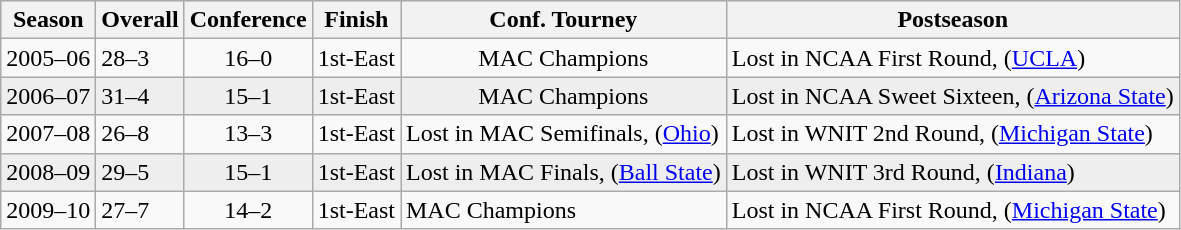<table class="wikitable" style="color:black;">
<tr style="text-align:center; background:#ddd;">
<th>Season</th>
<th>Overall</th>
<th>Conference</th>
<th>Finish</th>
<th>Conf. Tourney</th>
<th>Postseason</th>
</tr>
<tr>
<td>2005–06</td>
<td>28–3</td>
<td style="text-align:center;">16–0</td>
<td>1st-East</td>
<td style="text-align:center;">MAC Champions</td>
<td style="text-align:left;">Lost in NCAA First Round, (<a href='#'>UCLA</a>)</td>
</tr>
<tr style="background:#eee;">
<td>2006–07</td>
<td>31–4</td>
<td style="text-align:center;">15–1</td>
<td>1st-East</td>
<td style="text-align:center;">MAC Champions</td>
<td style="text-align:left;">Lost in NCAA Sweet Sixteen, (<a href='#'>Arizona State</a>)</td>
</tr>
<tr>
<td>2007–08</td>
<td>26–8</td>
<td style="text-align:center;">13–3</td>
<td>1st-East</td>
<td style="text-align:left;">Lost in MAC Semifinals, (<a href='#'>Ohio</a>)</td>
<td style="text-align:left;">Lost in WNIT 2nd Round, (<a href='#'>Michigan State</a>)</td>
</tr>
<tr style="background:#eee;">
<td>2008–09</td>
<td>29–5</td>
<td style="text-align:center;">15–1</td>
<td>1st-East</td>
<td style="text-align:left;">Lost in MAC Finals, (<a href='#'>Ball State</a>)</td>
<td style="text-align:left;">Lost in WNIT 3rd Round, (<a href='#'>Indiana</a>)</td>
</tr>
<tr>
<td>2009–10</td>
<td>27–7</td>
<td style="text-align:center;">14–2</td>
<td>1st-East</td>
<td style="text-align:left;">MAC Champions</td>
<td style="text-align:left;">Lost in NCAA First Round, (<a href='#'>Michigan State</a>)</td>
</tr>
</table>
